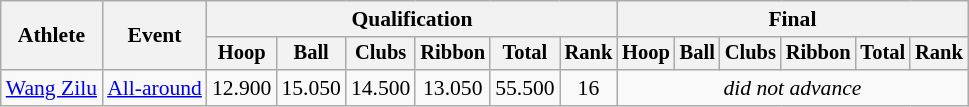<table class=wikitable style="text-align:center;font-size:90%">
<tr>
<th rowspan=2>Athlete</th>
<th rowspan=2>Event</th>
<th colspan=6>Qualification</th>
<th colspan=6>Final</th>
</tr>
<tr style="font-size:95%">
<th>Hoop</th>
<th>Ball</th>
<th>Clubs</th>
<th>Ribbon</th>
<th>Total</th>
<th>Rank</th>
<th>Hoop</th>
<th>Ball</th>
<th>Clubs</th>
<th>Ribbon</th>
<th>Total</th>
<th>Rank</th>
</tr>
<tr>
<td align=left><a href='#'>Wang Zilu</a></td>
<td align=left><a href='#'>All-around</a></td>
<td>12.900</td>
<td>15.050</td>
<td>14.500</td>
<td>13.050</td>
<td>55.500</td>
<td>16</td>
<td Colspan=6><em>did not advance</em></td>
</tr>
</table>
